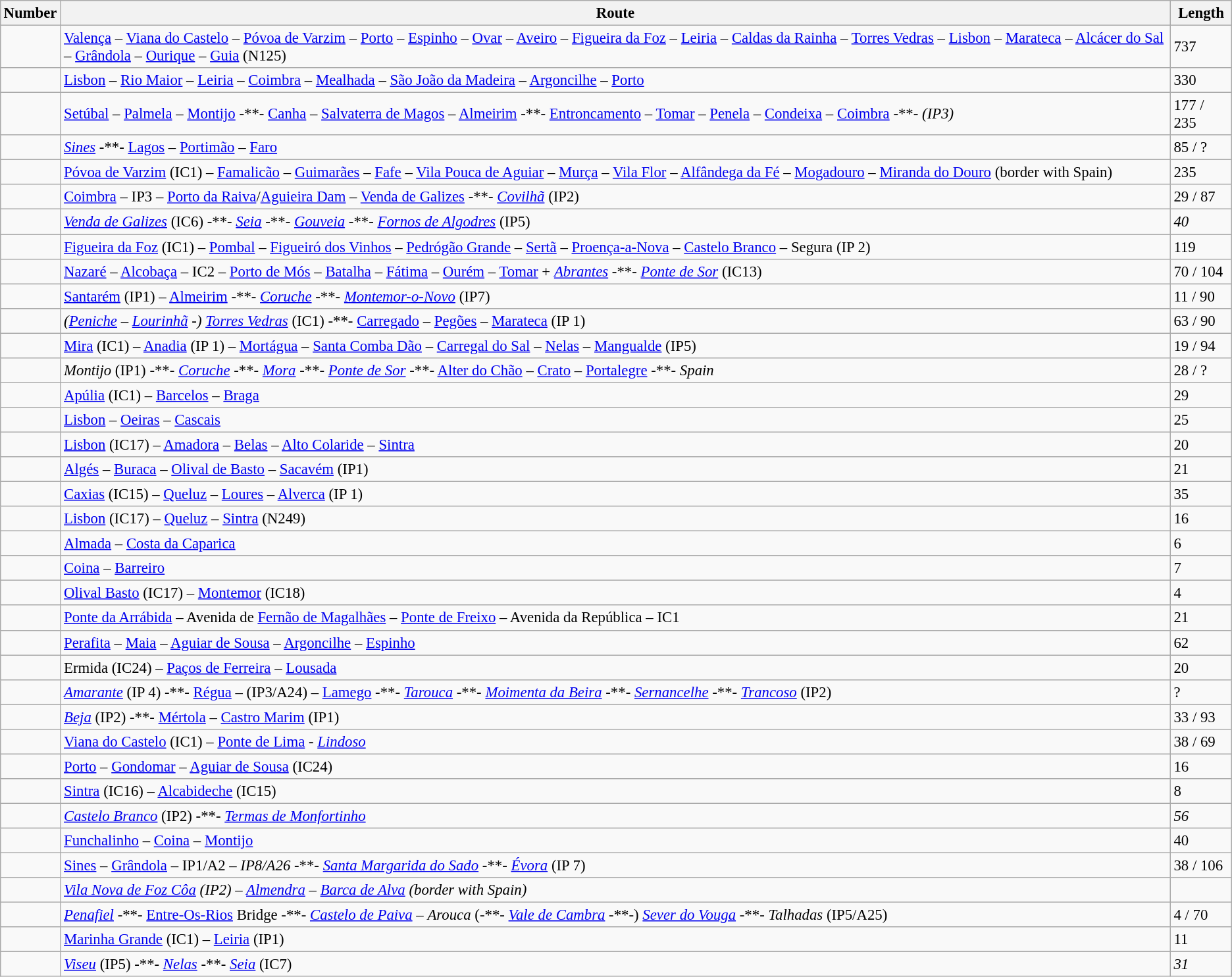<table class="wikitable sortable" style="margin:0.5em; padding:0.5em; font-size:95%;">
<tr>
<th>Number</th>
<th class=unsortable>Route</th>
<th>Length </th>
</tr>
<tr>
<td></td>
<td><a href='#'>Valença</a> – <a href='#'>Viana do Castelo</a> – <a href='#'>Póvoa de Varzim</a> – <a href='#'>Porto</a> – <a href='#'>Espinho</a> – <a href='#'>Ovar</a> – <a href='#'>Aveiro</a> – <a href='#'>Figueira da Foz</a> – <a href='#'>Leiria</a> – <a href='#'>Caldas da Rainha</a> – <a href='#'>Torres Vedras</a> – <a href='#'>Lisbon</a> – <a href='#'>Marateca</a> – <a href='#'>Alcácer do Sal</a> – <a href='#'>Grândola</a> – <a href='#'>Ourique</a> – <a href='#'>Guia</a> (N125)</td>
<td>737</td>
</tr>
<tr>
<td></td>
<td><a href='#'>Lisbon</a> – <a href='#'>Rio Maior</a> – <a href='#'>Leiria</a> – <a href='#'>Coimbra</a> – <a href='#'>Mealhada</a> – <a href='#'>São João da Madeira</a> – <a href='#'>Argoncilhe</a> – <a href='#'>Porto</a></td>
<td>330</td>
</tr>
<tr>
<td></td>
<td><a href='#'>Setúbal</a> – <a href='#'>Palmela</a> – <a href='#'>Montijo</a> -**- <a href='#'>Canha</a> – <a href='#'>Salvaterra de Magos</a> – <a href='#'>Almeirim</a> -**- <a href='#'>Entroncamento</a> – <a href='#'>Tomar</a> – <a href='#'>Penela</a> – <a href='#'>Condeixa</a> – <a href='#'>Coimbra</a> -**- <em>(IP3)</em></td>
<td>177 / 235</td>
</tr>
<tr>
<td></td>
<td><em><a href='#'>Sines</a></em> -**- <a href='#'>Lagos</a> – <a href='#'>Portimão</a> – <a href='#'>Faro</a></td>
<td>85 / ?</td>
</tr>
<tr>
<td></td>
<td><a href='#'>Póvoa de Varzim</a> (IC1) – <a href='#'>Famalicão</a> – <a href='#'>Guimarães</a> – <a href='#'>Fafe</a> – <a href='#'>Vila Pouca de Aguiar</a> – <a href='#'>Murça</a> – <a href='#'>Vila Flor</a> – <a href='#'>Alfândega da Fé</a> – <a href='#'>Mogadouro</a> – <a href='#'>Miranda do Douro</a> (border with Spain)</td>
<td>235</td>
</tr>
<tr>
<td></td>
<td><a href='#'>Coimbra</a> – IP3 – <a href='#'>Porto da Raiva</a>/<a href='#'>Aguieira Dam</a> – <a href='#'>Venda de Galizes</a> -**- <em><a href='#'>Covilhã</a></em> (IP2)</td>
<td>29 / 87<br></td>
</tr>
<tr>
<td></td>
<td><em><a href='#'>Venda de Galizes</a></em> (IC6) -**- <em><a href='#'>Seia</a></em> -**- <em><a href='#'>Gouveia</a></em> -**- <em><a href='#'>Fornos de Algodres</a></em> (IP5)</td>
<td><em>40</em></td>
</tr>
<tr>
<td></td>
<td><a href='#'>Figueira da Foz</a> (IC1) – <a href='#'>Pombal</a> – <a href='#'>Figueiró dos Vinhos</a> – <a href='#'>Pedrógão Grande</a> – <a href='#'>Sertã</a> – <a href='#'>Proença-a-Nova</a> – <a href='#'>Castelo Branco</a> – Segura (IP 2)</td>
<td>119</td>
</tr>
<tr>
<td></td>
<td><a href='#'>Nazaré</a> – <a href='#'>Alcobaça</a> – IC2 – <a href='#'>Porto de Mós</a> – <a href='#'>Batalha</a> – <a href='#'>Fátima</a> – <a href='#'>Ourém</a> – <a href='#'>Tomar</a> + <em><a href='#'>Abrantes</a></em> -**- <em><a href='#'>Ponte de Sor</a></em> (IC13)</td>
<td>70 / 104<br></td>
</tr>
<tr>
<td></td>
<td><a href='#'>Santarém</a> (IP1) – <a href='#'>Almeirim</a> -**- <em><a href='#'>Coruche</a></em> -**- <em><a href='#'>Montemor-o-Novo</a></em> (IP7)</td>
<td>11 / 90</td>
</tr>
<tr>
<td></td>
<td><em>(<a href='#'>Peniche</a> – <a href='#'>Lourinhã</a> -)</em> <em><a href='#'>Torres Vedras</a></em> (IC1) -**- <a href='#'>Carregado</a> – <a href='#'>Pegões</a> – <a href='#'>Marateca</a> (IP 1)</td>
<td>63 / 90</td>
</tr>
<tr>
<td></td>
<td><a href='#'>Mira</a> (IC1) – <a href='#'>Anadia</a> (IP 1) – <a href='#'>Mortágua</a> – <a href='#'>Santa Comba Dão</a> – <a href='#'>Carregal do Sal</a> – <a href='#'>Nelas</a> – <a href='#'>Mangualde</a> (IP5)</td>
<td>19 / 94</td>
</tr>
<tr>
<td></td>
<td><em>Montijo</em> (IP1) -**- <em><a href='#'>Coruche</a></em> -**- <em><a href='#'>Mora</a></em> -**- <em><a href='#'>Ponte de Sor</a></em> -**- <a href='#'>Alter do Chão</a> – <a href='#'>Crato</a> – <a href='#'>Portalegre</a> -**- <em>Spain</em></td>
<td>28 / ?</td>
</tr>
<tr>
<td></td>
<td><a href='#'>Apúlia</a> (IC1) – <a href='#'>Barcelos</a> – <a href='#'>Braga</a></td>
<td>29</td>
</tr>
<tr>
<td></td>
<td><a href='#'>Lisbon</a> – <a href='#'>Oeiras</a> – <a href='#'>Cascais</a></td>
<td>25</td>
</tr>
<tr>
<td></td>
<td><a href='#'>Lisbon</a> (IC17) – <a href='#'>Amadora</a> – <a href='#'>Belas</a> – <a href='#'>Alto Colaride</a> – <a href='#'>Sintra</a></td>
<td>20<br></td>
</tr>
<tr>
<td></td>
<td><a href='#'>Algés</a> – <a href='#'>Buraca</a> – <a href='#'>Olival de Basto</a> – <a href='#'>Sacavém</a> (IP1)</td>
<td>21</td>
</tr>
<tr>
<td></td>
<td><a href='#'>Caxias</a> (IC15) – <a href='#'>Queluz</a> – <a href='#'>Loures</a> – <a href='#'>Alverca</a> (IP 1)</td>
<td>35</td>
</tr>
<tr>
<td></td>
<td><a href='#'>Lisbon</a> (IC17) – <a href='#'>Queluz</a> – <a href='#'>Sintra</a> (N249)</td>
<td>16</td>
</tr>
<tr>
<td></td>
<td><a href='#'>Almada</a> – <a href='#'>Costa da Caparica</a></td>
<td>6</td>
</tr>
<tr>
<td></td>
<td><a href='#'>Coina</a> – <a href='#'>Barreiro</a></td>
<td>7</td>
</tr>
<tr>
<td></td>
<td><a href='#'>Olival Basto</a> (IC17) – <a href='#'>Montemor</a> (IC18)</td>
<td>4</td>
</tr>
<tr>
<td></td>
<td><a href='#'>Ponte da Arrábida</a> – Avenida de <a href='#'>Fernão de Magalhães</a> – <a href='#'>Ponte de Freixo</a> – Avenida da República – IC1</td>
<td>21</td>
</tr>
<tr>
<td></td>
<td><a href='#'>Perafita</a> – <a href='#'>Maia</a> – <a href='#'>Aguiar de Sousa</a> – <a href='#'>Argoncilhe</a> – <a href='#'>Espinho</a></td>
<td>62</td>
</tr>
<tr>
<td></td>
<td>Ermida (IC24) – <a href='#'>Paços de Ferreira</a> – <a href='#'>Lousada</a></td>
<td>20</td>
</tr>
<tr>
<td></td>
<td><em><a href='#'>Amarante</a></em> (IP 4) -**- <a href='#'>Régua</a> – (IP3/A24) – <a href='#'>Lamego</a> -**- <em><a href='#'>Tarouca</a></em> -**- <em><a href='#'>Moimenta da Beira</a></em> -**- <em><a href='#'>Sernancelhe</a></em> -**- <em><a href='#'>Trancoso</a></em> (IP2)</td>
<td>?</td>
</tr>
<tr>
<td></td>
<td><em><a href='#'>Beja</a></em> (IP2) -**- <a href='#'>Mértola</a> – <a href='#'>Castro Marim</a> (IP1)</td>
<td>33 / 93</td>
</tr>
<tr>
<td></td>
<td><a href='#'>Viana do Castelo</a> (IC1) – <a href='#'>Ponte de Lima</a> - <em><a href='#'>Lindoso</a></em></td>
<td>38 / 69</td>
</tr>
<tr>
<td></td>
<td><a href='#'>Porto</a> – <a href='#'>Gondomar</a> – <a href='#'>Aguiar de Sousa</a> (IC24)</td>
<td>16</td>
</tr>
<tr>
<td></td>
<td><a href='#'>Sintra</a> (IC16) – <a href='#'>Alcabideche</a> (IC15)</td>
<td>8</td>
</tr>
<tr>
<td></td>
<td><em><a href='#'>Castelo Branco</a></em> (IP2) -**- <em><a href='#'>Termas de Monfortinho</a></em></td>
<td><em>56</em></td>
</tr>
<tr>
<td></td>
<td><a href='#'>Funchalinho</a> – <a href='#'>Coina</a> – <a href='#'>Montijo</a></td>
<td>40</td>
</tr>
<tr>
<td></td>
<td><a href='#'>Sines</a> – <a href='#'>Grândola</a> – IP1/A2 – <em>IP8/A26</em> -**- <em><a href='#'>Santa Margarida do Sado</a></em> -**- <em><a href='#'>Évora</a></em> (IP 7)</td>
<td>38 / 106</td>
</tr>
<tr>
<td></td>
<td><em><a href='#'>Vila Nova de Foz Côa</a> (IP2) – <a href='#'>Almendra</a> – <a href='#'>Barca de Alva</a> (border with Spain)</em></td>
<td><em></em></td>
</tr>
<tr>
<td></td>
<td><em><a href='#'>Penafiel</a></em> -**- <a href='#'>Entre-Os-Rios</a> Bridge -**- <em><a href='#'>Castelo de Paiva</a></em> – <em>Arouca</em> (-**- <em><a href='#'>Vale de Cambra</a></em> -**-) <em><a href='#'>Sever do Vouga</a></em> -**- <em>Talhadas</em> (IP5/A25)</td>
<td>4 / 70</td>
</tr>
<tr>
<td></td>
<td><a href='#'>Marinha Grande</a> (IC1) – <a href='#'>Leiria</a> (IP1)</td>
<td>11</td>
</tr>
<tr>
<td></td>
<td><em><a href='#'>Viseu</a></em> (IP5) -**- <em><a href='#'>Nelas</a></em> -**- <em><a href='#'>Seia</a></em> (IC7)</td>
<td><em>31</em></td>
</tr>
</table>
